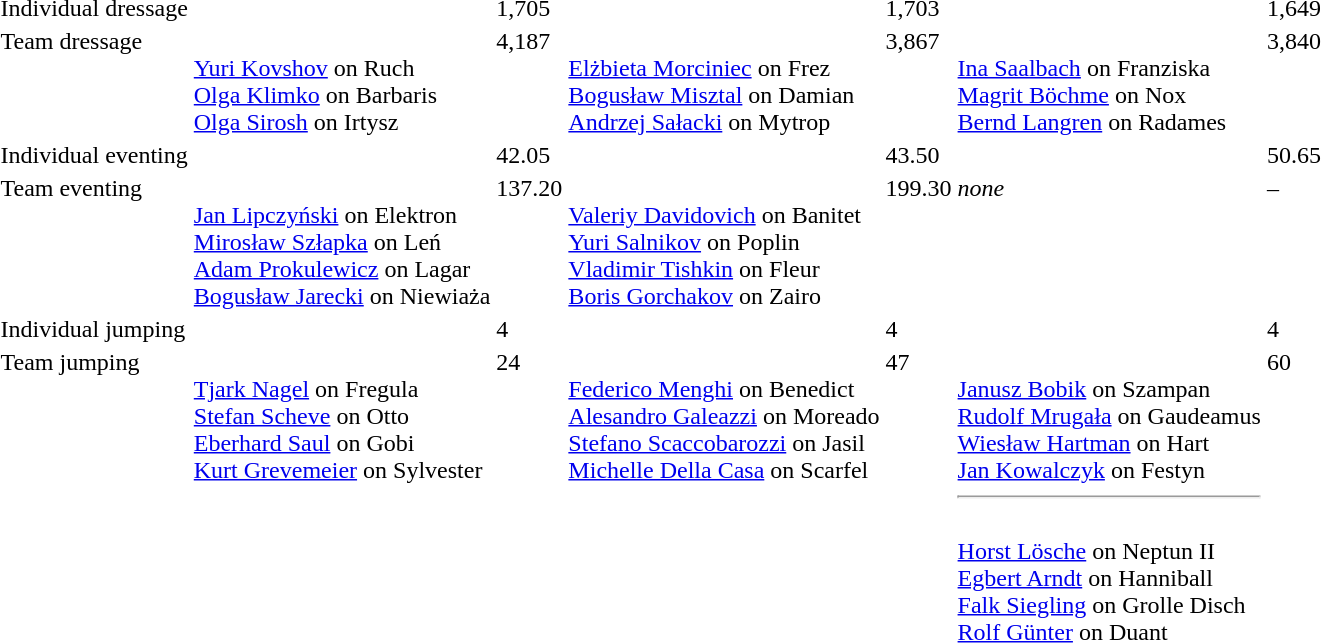<table>
<tr valign="top">
<td>Individual dressage</td>
<td></td>
<td>1,705</td>
<td></td>
<td>1,703</td>
<td></td>
<td>1,649</td>
</tr>
<tr valign="top">
<td>Team dressage</td>
<td> <br><a href='#'>Yuri Kovshov</a> on Ruch <br> <a href='#'>Olga Klimko</a> on Barbaris <br> <a href='#'>Olga Sirosh</a> on Irtysz</td>
<td>4,187</td>
<td> <br><a href='#'>Elżbieta Morciniec</a> on Frez <br> <a href='#'>Bogusław Misztal</a> on Damian <br> <a href='#'>Andrzej Sałacki</a> on Mytrop</td>
<td>3,867</td>
<td> <br><a href='#'>Ina Saalbach</a> on Franziska <br> <a href='#'>Magrit Böchme</a> on Nox <br> <a href='#'>Bernd Langren</a> on Radames</td>
<td>3,840</td>
</tr>
<tr valign="top">
<td>Individual eventing</td>
<td></td>
<td>42.05</td>
<td></td>
<td>43.50</td>
<td></td>
<td>50.65</td>
</tr>
<tr valign="top">
<td>Team eventing</td>
<td> <br><a href='#'>Jan Lipczyński</a> on Elektron <br> <a href='#'>Mirosław Szłapka</a> on Leń <br> <a href='#'>Adam Prokulewicz</a> on Lagar <br> <a href='#'>Bogusław Jarecki</a> on Niewiaża</td>
<td>137.20</td>
<td> <br><a href='#'>Valeriy Davidovich</a> on Banitet <br> <a href='#'>Yuri Salnikov</a> on Poplin <br> <a href='#'>Vladimir Tishkin</a> on Fleur <br>  <a href='#'>Boris Gorchakov</a> on Zairo</td>
<td>199.30</td>
<td><em>none</em></td>
<td>–</td>
</tr>
<tr valign="top">
<td>Individual jumping</td>
<td></td>
<td>4</td>
<td></td>
<td>4</td>
<td></td>
<td>4</td>
</tr>
<tr valign="top">
<td>Team jumping</td>
<td> <br><a href='#'>Tjark Nagel</a> on Fregula <br> <a href='#'>Stefan Scheve</a> on Otto<br>  <a href='#'>Eberhard Saul</a> on Gobi <br> <a href='#'>Kurt Grevemeier</a> on Sylvester</td>
<td>24</td>
<td> <br><a href='#'>Federico Menghi</a> on Benedict <br> <a href='#'>Alesandro Galeazzi</a> on Moreado <br> <a href='#'>Stefano Scaccobarozzi</a> on Jasil <br> <a href='#'>Michelle Della Casa</a> on Scarfel</td>
<td>47</td>
<td> <br><a href='#'>Janusz Bobik</a> on Szampan <br> <a href='#'>Rudolf Mrugała</a> on Gaudeamus<br> <a href='#'>Wiesław Hartman</a> on Hart<br> <a href='#'>Jan Kowalczyk</a> on Festyn <hr>  <br><a href='#'>Horst Lösche</a> on Neptun II<br> <a href='#'>Egbert Arndt</a> on Hanniball<br> <a href='#'>Falk Siegling</a> on Grolle Disch<br> <a href='#'>Rolf Günter</a> on Duant</td>
<td>60</td>
</tr>
</table>
